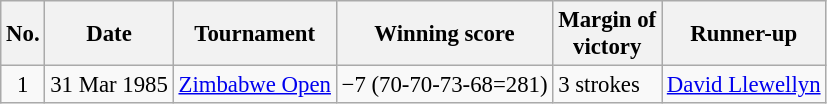<table class="wikitable" style="font-size:95%;">
<tr>
<th>No.</th>
<th>Date</th>
<th>Tournament</th>
<th>Winning score</th>
<th>Margin of<br>victory</th>
<th>Runner-up</th>
</tr>
<tr>
<td align=center>1</td>
<td align=right>31 Mar 1985</td>
<td><a href='#'>Zimbabwe Open</a></td>
<td>−7 (70-70-73-68=281)</td>
<td>3 strokes</td>
<td> <a href='#'>David Llewellyn</a></td>
</tr>
</table>
